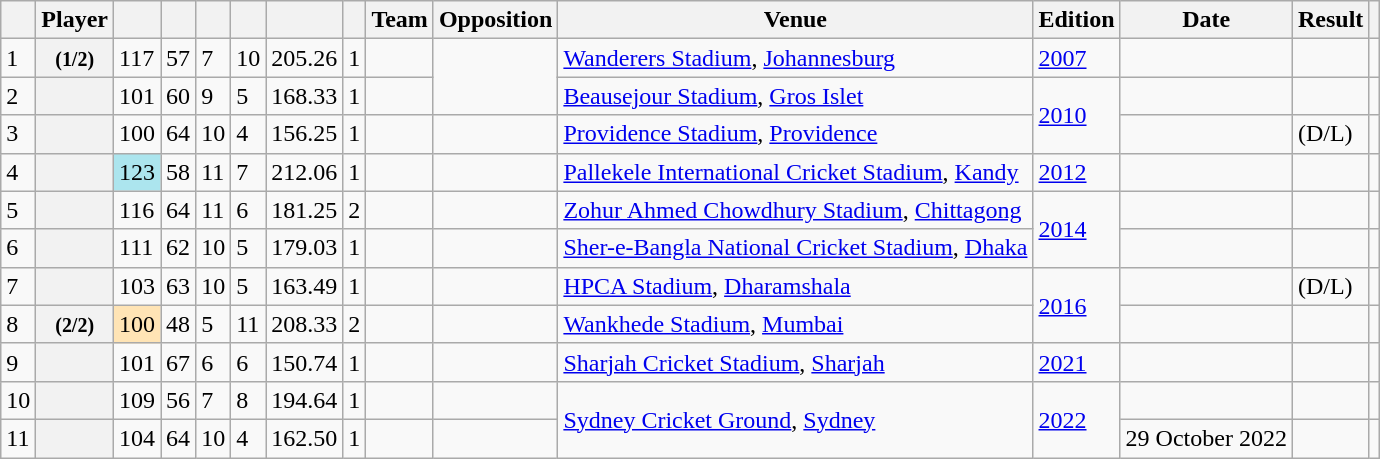<table class="wikitable sortable plainrowheaders" style="font-size: 100%;">
<tr>
<th scope="col"></th>
<th scope="col">Player</th>
<th scope="col"></th>
<th scope="col"></th>
<th scope="col"></th>
<th scope="col"></th>
<th scope="col"></th>
<th scope="col"></th>
<th scope="col">Team</th>
<th scope="col">Opposition</th>
<th scope="col">Venue</th>
<th scope="col" class="unsortable">Edition</th>
<th scope="col">Date</th>
<th scope="col">Result</th>
<th scope="col" class="unsortable"></th>
</tr>
<tr>
<td>1</td>
<th scope=row> <small>(1/2)</small></th>
<td>117 <strong></strong></td>
<td>57</td>
<td>7</td>
<td>10</td>
<td>205.26</td>
<td>1</td>
<td></td>
<td rowspan=2></td>
<td><a href='#'>Wanderers Stadium</a>, <a href='#'>Johannesburg</a></td>
<td><a href='#'>2007</a></td>
<td></td>
<td></td>
<td></td>
</tr>
<tr>
<td>2</td>
<th scope=row></th>
<td>101</td>
<td>60</td>
<td>9</td>
<td>5</td>
<td>168.33</td>
<td>1</td>
<td></td>
<td><a href='#'>Beausejour Stadium</a>, <a href='#'>Gros Islet</a></td>
<td rowspan="2"><a href='#'>2010</a></td>
<td></td>
<td></td>
<td></td>
</tr>
<tr>
<td>3</td>
<th scope=row></th>
<td>100</td>
<td>64</td>
<td>10</td>
<td>4</td>
<td>156.25</td>
<td>1</td>
<td></td>
<td></td>
<td><a href='#'>Providence Stadium</a>, <a href='#'>Providence</a></td>
<td></td>
<td> (D/L)</td>
<td></td>
</tr>
<tr>
<td>4</td>
<th scope=row></th>
<td style="background-color:#ACE5EE;">123 <strong></strong></td>
<td>58</td>
<td>11</td>
<td>7</td>
<td>212.06</td>
<td>1</td>
<td></td>
<td></td>
<td><a href='#'>Pallekele International Cricket Stadium</a>, <a href='#'>Kandy</a></td>
<td><a href='#'>2012</a></td>
<td></td>
<td></td>
<td></td>
</tr>
<tr>
<td>5</td>
<th scope=row></th>
<td>116<strong></strong></td>
<td>64</td>
<td>11</td>
<td>6</td>
<td>181.25</td>
<td>2</td>
<td></td>
<td></td>
<td><a href='#'>Zohur Ahmed Chowdhury Stadium</a>, <a href='#'>Chittagong</a></td>
<td rowspan="2"><a href='#'>2014</a></td>
<td></td>
<td></td>
<td></td>
</tr>
<tr>
<td>6</td>
<th scope=row></th>
<td>111<strong></strong> </td>
<td>62</td>
<td>10</td>
<td>5</td>
<td>179.03</td>
<td>1</td>
<td></td>
<td></td>
<td><a href='#'>Sher-e-Bangla National Cricket Stadium</a>, <a href='#'>Dhaka</a></td>
<td></td>
<td></td>
<td></td>
</tr>
<tr>
<td>7</td>
<th scope=row></th>
<td>103<strong></strong> </td>
<td>63</td>
<td>10</td>
<td>5</td>
<td>163.49</td>
<td>1</td>
<td></td>
<td></td>
<td><a href='#'>HPCA Stadium</a>, <a href='#'>Dharamshala</a></td>
<td rowspan="2"><a href='#'>2016</a></td>
<td></td>
<td> (D/L)</td>
<td></td>
</tr>
<tr>
<td>8</td>
<th scope=row> <small>(2/2)</small></th>
<td style="background-color:#FFE4B5;">100<strong> </strong></td>
<td>48</td>
<td>5</td>
<td>11</td>
<td>208.33</td>
<td>2</td>
<td></td>
<td></td>
<td><a href='#'>Wankhede Stadium</a>, <a href='#'>Mumbai</a></td>
<td></td>
<td></td>
<td></td>
</tr>
<tr>
<td>9</td>
<th scope=row></th>
<td>101<strong></strong> </td>
<td>67</td>
<td>6</td>
<td>6</td>
<td>150.74</td>
<td>1</td>
<td></td>
<td></td>
<td><a href='#'>Sharjah Cricket Stadium</a>, <a href='#'>Sharjah</a></td>
<td><a href='#'>2021</a></td>
<td></td>
<td></td>
<td></td>
</tr>
<tr>
<td>10</td>
<th scope=row></th>
<td>109</td>
<td>56</td>
<td>7</td>
<td>8</td>
<td>194.64</td>
<td>1</td>
<td></td>
<td></td>
<td rowspan=2><a href='#'>Sydney Cricket Ground</a>, <a href='#'>Sydney</a></td>
<td rowspan=2><a href='#'>2022</a></td>
<td></td>
<td></td>
<td></td>
</tr>
<tr>
<td>11</td>
<th scope=row></th>
<td>104</td>
<td>64</td>
<td>10</td>
<td>4</td>
<td>162.50</td>
<td>1</td>
<td></td>
<td></td>
<td>29 October 2022</td>
<td></td>
<td></td>
</tr>
</table>
